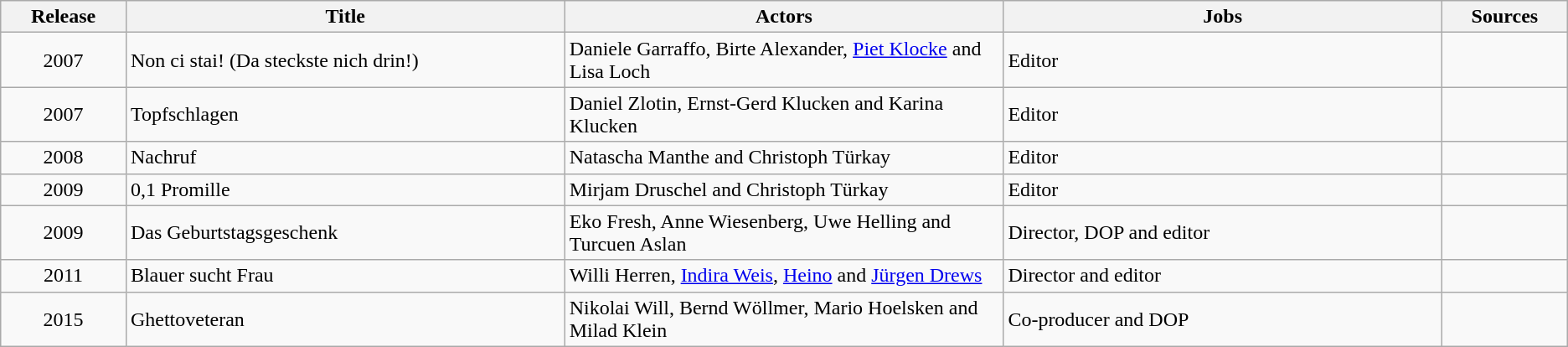<table class="wikitable zebra toptextcells sortable">
<tr class="hintergrundfarbe5">
<th width="8%">Release</th>
<th width="28%">Title</th>
<th width="28%">Actors</th>
<th width="28%">Jobs</th>
<th width="8%">Sources</th>
</tr>
<tr>
<td align="center">2007</td>
<td>Non ci stai! (Da steckste nich drin!)</td>
<td>Daniele Garraffo, Birte Alexander, <a href='#'>Piet Klocke</a> and Lisa Loch</td>
<td>Editor</td>
<td align="center"></td>
</tr>
<tr>
<td align="center">2007</td>
<td>Topfschlagen</td>
<td>Daniel Zlotin, Ernst-Gerd Klucken and Karina Klucken</td>
<td>Editor</td>
<td align="center"></td>
</tr>
<tr>
<td align="center">2008</td>
<td>Nachruf</td>
<td>Natascha Manthe and Christoph Türkay</td>
<td>Editor</td>
<td align="center"></td>
</tr>
<tr>
<td align="center">2009</td>
<td>0,1 Promille</td>
<td>Mirjam Druschel and Christoph Türkay</td>
<td>Editor</td>
<td align="center"></td>
</tr>
<tr>
<td align="center">2009</td>
<td>Das Geburtstagsgeschenk</td>
<td>Eko Fresh, Anne Wiesenberg, Uwe Helling and Turcuen Aslan</td>
<td>Director, DOP and editor</td>
<td align="center"></td>
</tr>
<tr>
<td align="center">2011</td>
<td>Blauer sucht Frau</td>
<td>Willi Herren, <a href='#'>Indira Weis</a>, <a href='#'>Heino</a> and <a href='#'>Jürgen Drews</a></td>
<td>Director and editor</td>
<td align="center"></td>
</tr>
<tr>
<td align="center">2015</td>
<td>Ghettoveteran</td>
<td>Nikolai Will, Bernd Wöllmer, Mario Hoelsken and Milad Klein</td>
<td>Co-producer and DOP</td>
<td align="center"></td>
</tr>
</table>
